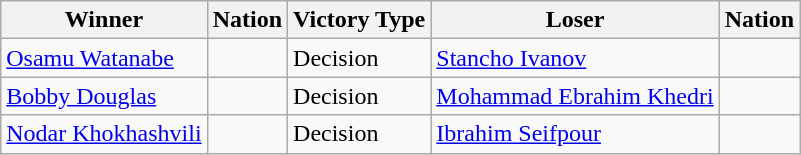<table class="wikitable sortable" style="text-align:left;">
<tr>
<th>Winner</th>
<th>Nation</th>
<th>Victory Type</th>
<th>Loser</th>
<th>Nation</th>
</tr>
<tr>
<td><a href='#'>Osamu Watanabe</a></td>
<td></td>
<td>Decision</td>
<td><a href='#'>Stancho Ivanov</a></td>
<td></td>
</tr>
<tr>
<td><a href='#'>Bobby Douglas</a></td>
<td></td>
<td>Decision</td>
<td><a href='#'>Mohammad Ebrahim Khedri</a></td>
<td></td>
</tr>
<tr>
<td><a href='#'>Nodar Khokhashvili</a></td>
<td></td>
<td>Decision</td>
<td><a href='#'>Ibrahim Seifpour</a></td>
<td></td>
</tr>
</table>
